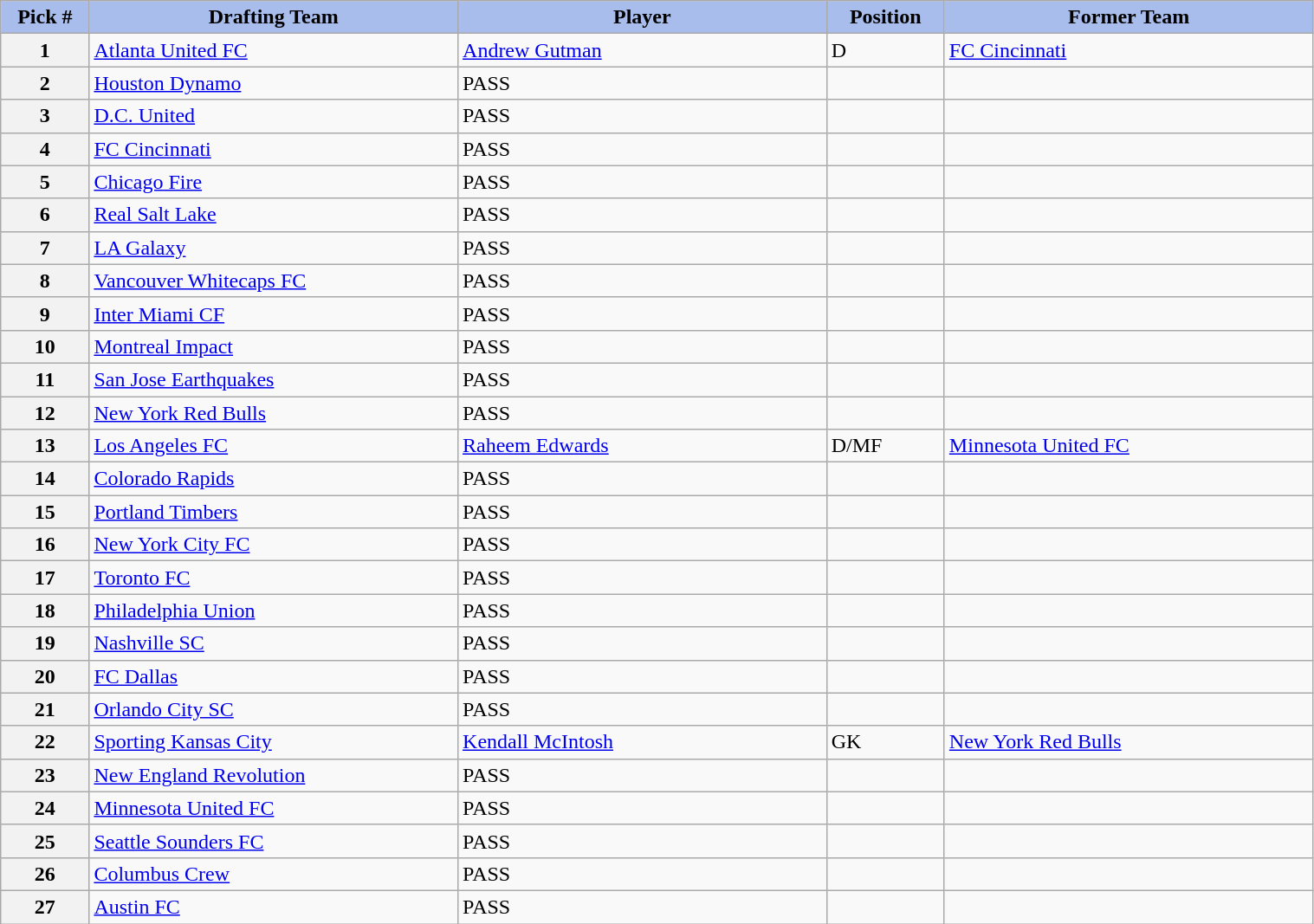<table class="wikitable sortable" style="width: 80%">
<tr>
<th style="background:#A8BDEC;" width=6%>Pick #</th>
<th width=25% style="background:#A8BDEC;">Drafting Team</th>
<th width=25% style="background:#A8BDEC;">Player</th>
<th width=8% style="background:#A8BDEC;">Position</th>
<th width=25% style="background:#A8BDEC;">Former Team</th>
</tr>
<tr>
<th>1</th>
<td><a href='#'>Atlanta United FC</a></td>
<td><a href='#'>Andrew Gutman</a></td>
<td>D</td>
<td><a href='#'>FC Cincinnati</a></td>
</tr>
<tr>
<th>2</th>
<td><a href='#'>Houston Dynamo</a></td>
<td>PASS</td>
<td></td>
<td></td>
</tr>
<tr>
<th>3</th>
<td><a href='#'>D.C. United</a></td>
<td>PASS</td>
<td></td>
<td></td>
</tr>
<tr>
<th>4</th>
<td><a href='#'>FC Cincinnati</a></td>
<td>PASS</td>
<td></td>
<td></td>
</tr>
<tr>
<th>5</th>
<td><a href='#'>Chicago Fire</a></td>
<td>PASS</td>
<td></td>
<td></td>
</tr>
<tr>
<th>6</th>
<td><a href='#'>Real Salt Lake</a></td>
<td>PASS</td>
<td></td>
<td></td>
</tr>
<tr>
<th>7</th>
<td><a href='#'>LA Galaxy</a></td>
<td>PASS</td>
<td></td>
<td></td>
</tr>
<tr>
<th>8</th>
<td><a href='#'>Vancouver Whitecaps FC</a></td>
<td>PASS</td>
<td></td>
<td></td>
</tr>
<tr>
<th>9</th>
<td><a href='#'>Inter Miami CF</a></td>
<td>PASS</td>
<td></td>
<td></td>
</tr>
<tr>
<th>10</th>
<td><a href='#'>Montreal Impact</a></td>
<td>PASS</td>
<td></td>
<td></td>
</tr>
<tr>
<th>11</th>
<td><a href='#'>San Jose Earthquakes</a></td>
<td>PASS</td>
<td></td>
<td></td>
</tr>
<tr>
<th>12</th>
<td><a href='#'>New York Red Bulls</a></td>
<td>PASS</td>
<td></td>
<td></td>
</tr>
<tr>
<th>13</th>
<td><a href='#'>Los Angeles FC</a></td>
<td><a href='#'>Raheem Edwards</a></td>
<td>D/MF</td>
<td><a href='#'>Minnesota United FC</a></td>
</tr>
<tr>
<th>14</th>
<td><a href='#'>Colorado Rapids</a></td>
<td>PASS</td>
<td></td>
<td></td>
</tr>
<tr>
<th>15</th>
<td><a href='#'>Portland Timbers</a></td>
<td>PASS</td>
<td></td>
<td></td>
</tr>
<tr>
<th>16</th>
<td><a href='#'>New York City FC</a></td>
<td>PASS</td>
<td></td>
<td></td>
</tr>
<tr>
<th>17</th>
<td><a href='#'>Toronto FC</a></td>
<td>PASS</td>
<td></td>
<td></td>
</tr>
<tr>
<th>18</th>
<td><a href='#'>Philadelphia Union</a></td>
<td>PASS</td>
<td></td>
<td></td>
</tr>
<tr>
<th>19</th>
<td><a href='#'>Nashville SC</a></td>
<td>PASS</td>
<td></td>
<td></td>
</tr>
<tr>
<th>20</th>
<td><a href='#'>FC Dallas</a></td>
<td>PASS</td>
<td></td>
<td></td>
</tr>
<tr>
<th>21</th>
<td><a href='#'>Orlando City SC</a></td>
<td>PASS</td>
<td></td>
<td></td>
</tr>
<tr>
<th>22</th>
<td><a href='#'>Sporting Kansas City</a></td>
<td><a href='#'>Kendall McIntosh</a></td>
<td>GK</td>
<td><a href='#'>New York Red Bulls</a></td>
</tr>
<tr>
<th>23</th>
<td><a href='#'>New England Revolution</a></td>
<td>PASS</td>
<td></td>
<td></td>
</tr>
<tr>
<th>24</th>
<td><a href='#'>Minnesota United FC</a></td>
<td>PASS</td>
<td></td>
<td></td>
</tr>
<tr>
<th>25</th>
<td><a href='#'>Seattle Sounders FC</a></td>
<td>PASS</td>
<td></td>
<td></td>
</tr>
<tr>
<th>26</th>
<td><a href='#'>Columbus Crew</a></td>
<td>PASS</td>
<td></td>
<td></td>
</tr>
<tr>
<th>27</th>
<td><a href='#'>Austin FC</a></td>
<td>PASS</td>
<td></td>
<td></td>
</tr>
</table>
